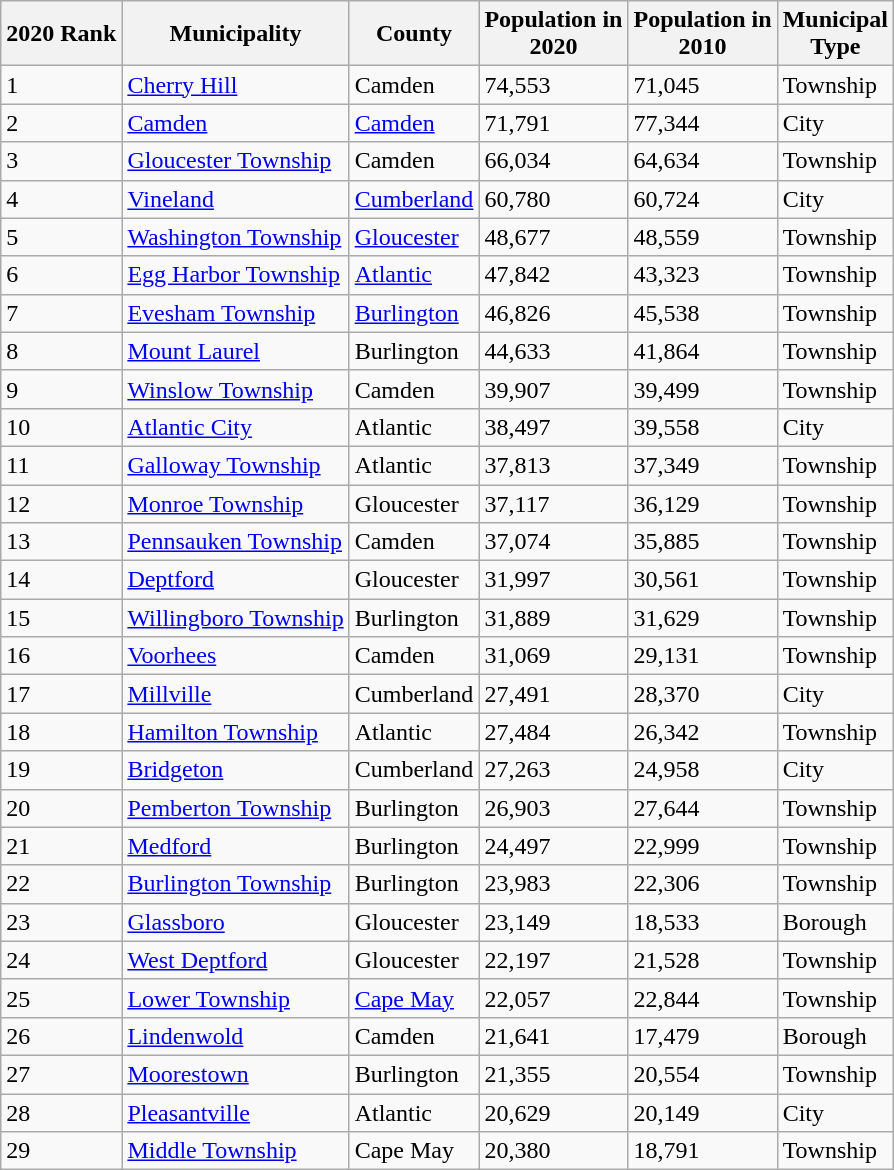<table class="wikitable sortable">
<tr>
<th>2020 Rank</th>
<th>Municipality</th>
<th>County</th>
<th>Population in<br>2020</th>
<th>Population in<br>2010</th>
<th>Municipal<br>Type</th>
</tr>
<tr>
<td>1</td>
<td><a href='#'>Cherry Hill</a></td>
<td>Camden</td>
<td>74,553</td>
<td>71,045</td>
<td>Township</td>
</tr>
<tr>
<td>2</td>
<td><a href='#'>Camden</a></td>
<td><a href='#'>Camden</a></td>
<td>71,791</td>
<td>77,344</td>
<td>City</td>
</tr>
<tr>
<td>3</td>
<td><a href='#'>Gloucester Township</a></td>
<td>Camden</td>
<td>66,034</td>
<td>64,634</td>
<td>Township</td>
</tr>
<tr>
<td>4</td>
<td><a href='#'>Vineland</a></td>
<td><a href='#'>Cumberland</a></td>
<td>60,780</td>
<td>60,724</td>
<td>City</td>
</tr>
<tr>
<td>5</td>
<td><a href='#'>Washington Township</a></td>
<td><a href='#'>Gloucester</a></td>
<td>48,677</td>
<td>48,559</td>
<td>Township</td>
</tr>
<tr>
<td>6</td>
<td><a href='#'>Egg Harbor Township</a></td>
<td><a href='#'>Atlantic</a></td>
<td>47,842</td>
<td>43,323</td>
<td>Township</td>
</tr>
<tr>
<td>7</td>
<td><a href='#'>Evesham Township</a></td>
<td><a href='#'>Burlington</a></td>
<td>46,826</td>
<td>45,538</td>
<td>Township</td>
</tr>
<tr>
<td>8</td>
<td><a href='#'>Mount Laurel</a></td>
<td>Burlington</td>
<td>44,633</td>
<td>41,864</td>
<td>Township</td>
</tr>
<tr>
<td>9</td>
<td><a href='#'>Winslow Township</a></td>
<td>Camden</td>
<td>39,907</td>
<td>39,499</td>
<td>Township</td>
</tr>
<tr>
<td>10</td>
<td><a href='#'>Atlantic City</a></td>
<td>Atlantic</td>
<td>38,497</td>
<td>39,558</td>
<td>City</td>
</tr>
<tr>
<td>11</td>
<td><a href='#'>Galloway Township</a></td>
<td>Atlantic</td>
<td>37,813</td>
<td>37,349</td>
<td>Township</td>
</tr>
<tr>
<td>12</td>
<td><a href='#'>Monroe Township</a></td>
<td>Gloucester</td>
<td>37,117</td>
<td>36,129</td>
<td>Township</td>
</tr>
<tr>
<td>13</td>
<td><a href='#'>Pennsauken Township</a></td>
<td>Camden</td>
<td>37,074</td>
<td>35,885</td>
<td>Township</td>
</tr>
<tr>
<td>14</td>
<td><a href='#'>Deptford</a></td>
<td>Gloucester</td>
<td>31,997</td>
<td>30,561</td>
<td>Township</td>
</tr>
<tr>
<td>15</td>
<td><a href='#'>Willingboro Township</a></td>
<td>Burlington</td>
<td>31,889</td>
<td>31,629</td>
<td>Township</td>
</tr>
<tr>
<td>16</td>
<td><a href='#'>Voorhees</a></td>
<td>Camden</td>
<td>31,069</td>
<td>29,131</td>
<td>Township</td>
</tr>
<tr>
<td>17</td>
<td><a href='#'>Millville</a></td>
<td>Cumberland</td>
<td>27,491</td>
<td>28,370</td>
<td>City</td>
</tr>
<tr>
<td>18</td>
<td><a href='#'>Hamilton Township</a></td>
<td>Atlantic</td>
<td>27,484</td>
<td>26,342</td>
<td>Township</td>
</tr>
<tr>
<td>19</td>
<td><a href='#'>Bridgeton</a></td>
<td>Cumberland</td>
<td>27,263</td>
<td>24,958</td>
<td>City</td>
</tr>
<tr>
<td>20</td>
<td><a href='#'>Pemberton Township</a></td>
<td>Burlington</td>
<td>26,903</td>
<td>27,644</td>
<td>Township</td>
</tr>
<tr>
<td>21</td>
<td><a href='#'>Medford</a></td>
<td>Burlington</td>
<td>24,497</td>
<td>22,999</td>
<td>Township</td>
</tr>
<tr>
<td>22</td>
<td><a href='#'>Burlington Township</a></td>
<td>Burlington</td>
<td>23,983</td>
<td>22,306</td>
<td>Township</td>
</tr>
<tr>
<td>23</td>
<td><a href='#'>Glassboro</a></td>
<td>Gloucester</td>
<td>23,149</td>
<td>18,533</td>
<td>Borough</td>
</tr>
<tr>
<td>24</td>
<td><a href='#'>West Deptford</a></td>
<td>Gloucester</td>
<td>22,197</td>
<td>21,528</td>
<td>Township</td>
</tr>
<tr>
<td>25</td>
<td><a href='#'>Lower Township</a></td>
<td><a href='#'>Cape May</a></td>
<td>22,057</td>
<td>22,844</td>
<td>Township</td>
</tr>
<tr>
<td>26</td>
<td><a href='#'>Lindenwold</a></td>
<td>Camden</td>
<td>21,641</td>
<td>17,479</td>
<td>Borough</td>
</tr>
<tr>
<td>27</td>
<td><a href='#'>Moorestown</a></td>
<td>Burlington</td>
<td>21,355</td>
<td>20,554</td>
<td>Township</td>
</tr>
<tr>
<td>28</td>
<td><a href='#'>Pleasantville</a></td>
<td>Atlantic</td>
<td>20,629</td>
<td>20,149</td>
<td>City</td>
</tr>
<tr>
<td>29</td>
<td><a href='#'>Middle Township</a></td>
<td>Cape May</td>
<td>20,380</td>
<td>18,791</td>
<td>Township</td>
</tr>
</table>
